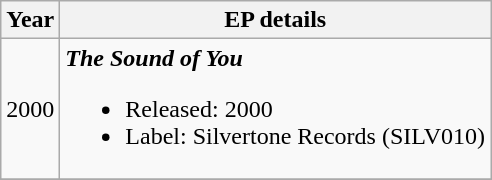<table class="wikitable" style="text-align:center;">
<tr>
<th rowspan="1">Year</th>
<th rowspan="1">EP details</th>
</tr>
<tr>
<td>2000</td>
<td align="left"><strong><em>The Sound of You</em></strong><br><ul><li>Released: 2000</li><li>Label: Silvertone Records (SILV010)</li></ul></td>
</tr>
<tr>
</tr>
</table>
